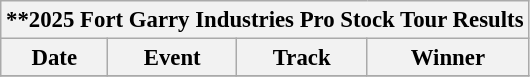<table class="wikitable collapsible collapsed" style="text-align:center; font-size: 95%;">
<tr>
<th colspan=45>**2025 Fort Garry Industries Pro Stock Tour Results</th>
</tr>
<tr>
<th>Date</th>
<th>Event</th>
<th>Track</th>
<th>Winner</th>
</tr>
<tr>
</tr>
</table>
